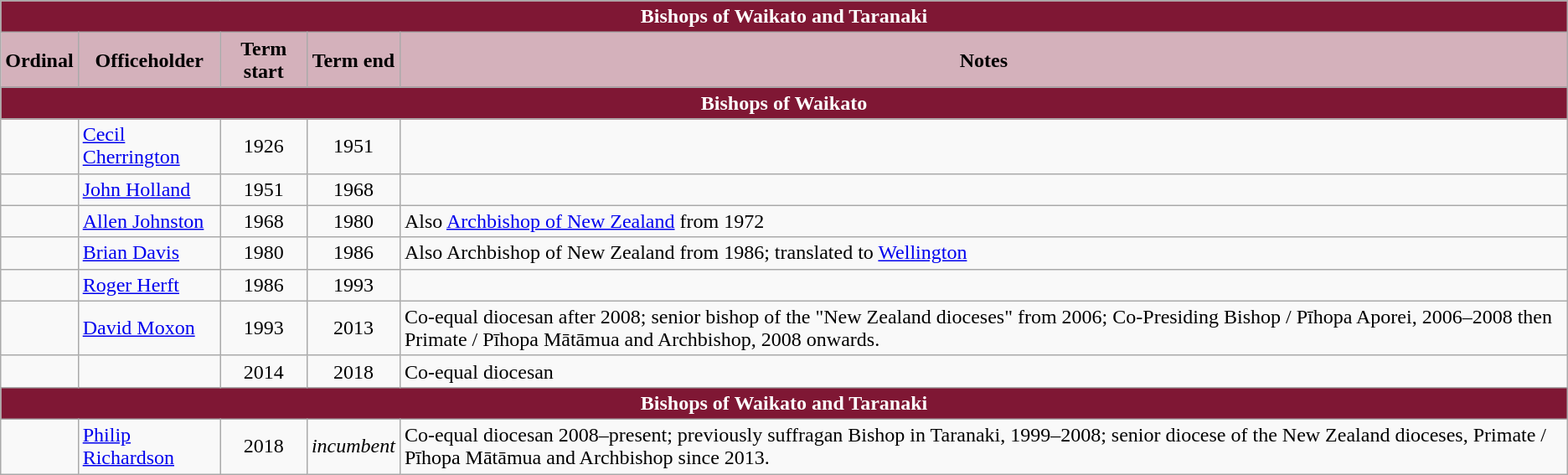<table class="wikitable sortable">
<tr>
<th colspan="6" style="background-color: #7F1734; color: white;">Bishops of Waikato and Taranaki</th>
</tr>
<tr>
<th style="background-color: #D4B1BB;">Ordinal</th>
<th style="background-color: #D4B1BB;">Officeholder</th>
<th style="background-color: #D4B1BB;">Term start</th>
<th style="background-color: #D4B1BB;">Term end</th>
<th style="background-color: #D4B1BB;">Notes</th>
</tr>
<tr valign="top" style="background-color: white;">
</tr>
<tr>
<th colspan="6" style="background-color: #7F1734; color: white;">Bishops of Waikato</th>
</tr>
<tr>
<td align=center></td>
<td><a href='#'>Cecil Cherrington</a></td>
<td align=center>1926</td>
<td align=center>1951</td>
<td></td>
</tr>
<tr>
<td align=center></td>
<td><a href='#'>John Holland</a></td>
<td align=center>1951</td>
<td align=center>1968</td>
<td></td>
</tr>
<tr>
<td align=center></td>
<td><a href='#'>Allen Johnston</a></td>
<td align=center>1968</td>
<td align=center>1980</td>
<td>Also <a href='#'>Archbishop of New&nbsp;Zealand</a> from 1972</td>
</tr>
<tr>
<td align=center></td>
<td><a href='#'>Brian Davis</a></td>
<td align=center>1980</td>
<td align=center>1986</td>
<td>Also Archbishop of New Zealand from 1986; translated to <a href='#'>Wellington</a></td>
</tr>
<tr>
<td align=center></td>
<td><a href='#'>Roger Herft</a></td>
<td align=center>1986</td>
<td align=center>1993</td>
<td></td>
</tr>
<tr>
<td align=center></td>
<td><a href='#'>David Moxon</a></td>
<td align=center>1993</td>
<td align=center>2013</td>
<td>Co-equal diocesan after 2008; senior bishop of the "New Zealand dioceses" from 2006; Co-Presiding Bishop / Pīhopa Aporei, 2006–2008 then Primate / Pīhopa Mātāmua and Archbishop, 2008 onwards.</td>
</tr>
<tr>
<td align=center></td>
<td></td>
<td align=center>2014</td>
<td align=center>2018</td>
<td>Co-equal diocesan</td>
</tr>
<tr>
<th colspan="6" style="background-color: #7F1734; color: white;">Bishops of Waikato and Taranaki</th>
</tr>
<tr>
<td align=center></td>
<td><a href='#'>Philip Richardson</a></td>
<td align=center>2018</td>
<td align=center><em>incumbent</em></td>
<td>Co-equal diocesan 2008–present; previously suffragan Bishop in Taranaki, 1999–2008; senior diocese of the New Zealand dioceses, Primate / Pīhopa Mātāmua and Archbishop since 2013.</td>
</tr>
</table>
